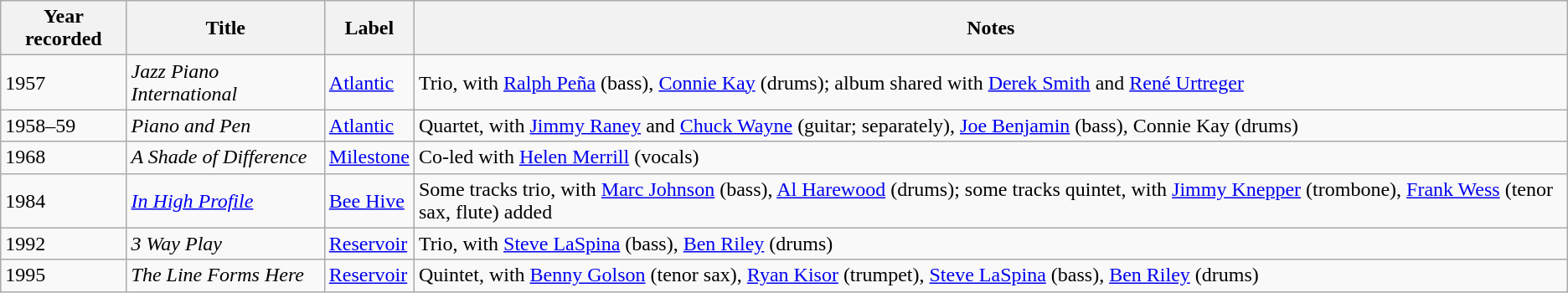<table class="wikitable sortable">
<tr>
<th>Year recorded</th>
<th>Title</th>
<th>Label</th>
<th>Notes</th>
</tr>
<tr>
<td>1957</td>
<td><em>Jazz Piano International</em></td>
<td><a href='#'>Atlantic</a></td>
<td>Trio, with <a href='#'>Ralph Peña</a> (bass), <a href='#'>Connie Kay</a> (drums); album shared with <a href='#'>Derek Smith</a> and  <a href='#'>René Urtreger</a></td>
</tr>
<tr>
<td>1958–59</td>
<td><em>Piano and Pen</em></td>
<td><a href='#'>Atlantic</a></td>
<td>Quartet, with <a href='#'>Jimmy Raney</a> and <a href='#'>Chuck Wayne</a> (guitar; separately), <a href='#'>Joe Benjamin</a> (bass), Connie Kay (drums)</td>
</tr>
<tr>
<td>1968</td>
<td><em>A Shade of Difference</em></td>
<td><a href='#'>Milestone</a></td>
<td>Co-led with <a href='#'>Helen Merrill</a> (vocals)</td>
</tr>
<tr>
<td>1984</td>
<td><em><a href='#'>In High Profile</a></em></td>
<td><a href='#'>Bee Hive</a></td>
<td>Some tracks trio, with <a href='#'>Marc Johnson</a> (bass), <a href='#'>Al Harewood</a> (drums); some tracks quintet, with <a href='#'>Jimmy Knepper</a> (trombone), <a href='#'>Frank Wess</a> (tenor sax, flute) added</td>
</tr>
<tr>
<td>1992</td>
<td><em>3 Way Play</em></td>
<td><a href='#'>Reservoir</a></td>
<td>Trio, with <a href='#'>Steve LaSpina</a> (bass), <a href='#'>Ben Riley</a> (drums)</td>
</tr>
<tr>
<td>1995</td>
<td><em>The Line Forms Here</em></td>
<td><a href='#'>Reservoir</a></td>
<td>Quintet, with <a href='#'>Benny Golson</a> (tenor sax), <a href='#'>Ryan Kisor</a> (trumpet), <a href='#'>Steve LaSpina</a> (bass), <a href='#'>Ben Riley</a> (drums)</td>
</tr>
</table>
